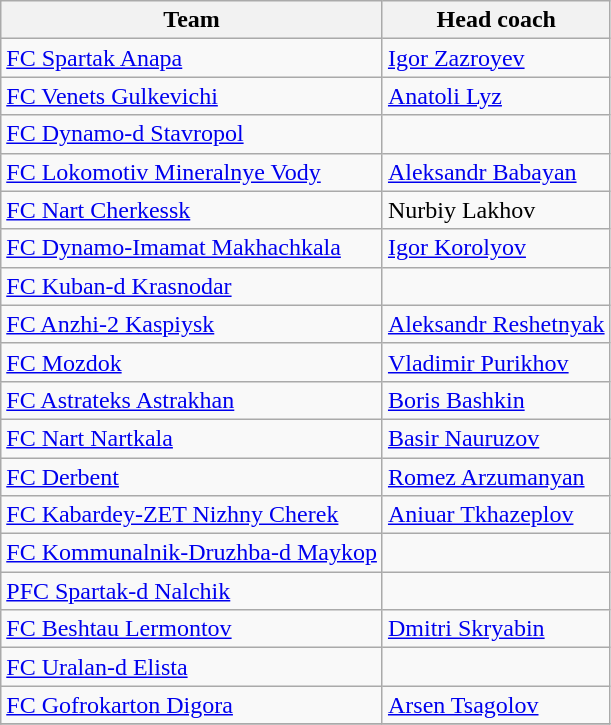<table class="wikitable">
<tr>
<th>Team</th>
<th>Head coach</th>
</tr>
<tr>
<td><a href='#'>FC Spartak Anapa</a></td>
<td><a href='#'>Igor Zazroyev</a></td>
</tr>
<tr>
<td><a href='#'>FC Venets Gulkevichi</a></td>
<td><a href='#'>Anatoli Lyz</a></td>
</tr>
<tr>
<td><a href='#'>FC Dynamo-d Stavropol</a></td>
<td></td>
</tr>
<tr>
<td><a href='#'>FC Lokomotiv Mineralnye Vody</a></td>
<td><a href='#'>Aleksandr Babayan</a></td>
</tr>
<tr>
<td><a href='#'>FC Nart Cherkessk</a></td>
<td>Nurbiy Lakhov</td>
</tr>
<tr>
<td><a href='#'>FC Dynamo-Imamat Makhachkala</a></td>
<td><a href='#'>Igor Korolyov</a></td>
</tr>
<tr>
<td><a href='#'>FC Kuban-d Krasnodar</a></td>
<td></td>
</tr>
<tr>
<td><a href='#'>FC Anzhi-2 Kaspiysk</a></td>
<td><a href='#'>Aleksandr Reshetnyak</a></td>
</tr>
<tr>
<td><a href='#'>FC Mozdok</a></td>
<td><a href='#'>Vladimir Purikhov</a></td>
</tr>
<tr>
<td><a href='#'>FC Astrateks Astrakhan</a></td>
<td><a href='#'>Boris Bashkin</a></td>
</tr>
<tr>
<td><a href='#'>FC Nart Nartkala</a></td>
<td><a href='#'>Basir Nauruzov</a></td>
</tr>
<tr>
<td><a href='#'>FC Derbent</a></td>
<td><a href='#'>Romez Arzumanyan</a></td>
</tr>
<tr>
<td><a href='#'>FC Kabardey-ZET Nizhny Cherek</a></td>
<td><a href='#'>Aniuar Tkhazeplov</a></td>
</tr>
<tr>
<td><a href='#'>FC Kommunalnik-Druzhba-d Maykop</a></td>
<td></td>
</tr>
<tr>
<td><a href='#'>PFC Spartak-d Nalchik</a></td>
<td></td>
</tr>
<tr>
<td><a href='#'>FC Beshtau Lermontov</a></td>
<td><a href='#'>Dmitri Skryabin</a></td>
</tr>
<tr>
<td><a href='#'>FC Uralan-d Elista</a></td>
<td></td>
</tr>
<tr>
<td><a href='#'>FC Gofrokarton Digora</a></td>
<td><a href='#'>Arsen Tsagolov</a></td>
</tr>
<tr>
</tr>
</table>
